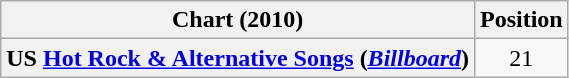<table class="wikitable sortable plainrowheaders" style="text-align:center">
<tr>
<th scope="col">Chart (2010)</th>
<th scope="col">Position</th>
</tr>
<tr>
<th scope="row">US <a href='#'>Hot Rock & Alternative Songs</a> (<em><a href='#'>Billboard</a></em>)</th>
<td>21</td>
</tr>
</table>
